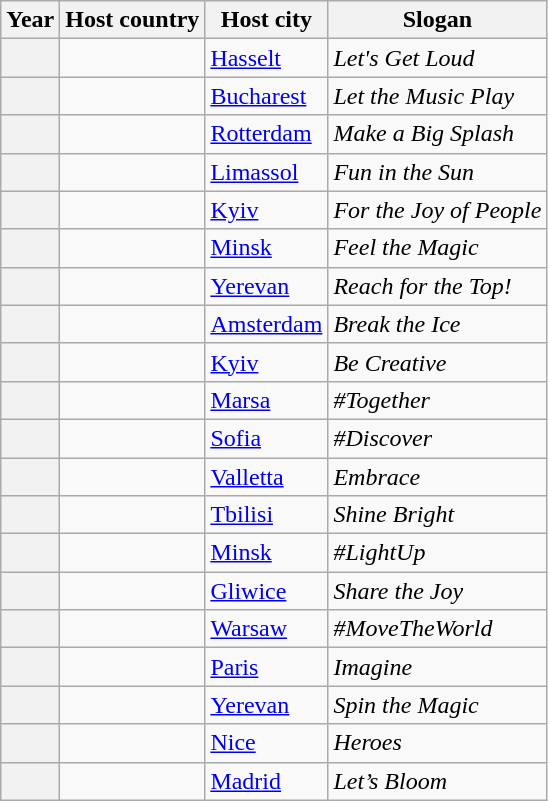<table class="wikitable sortable plainrowheaders">
<tr>
<th scope="col">Year</th>
<th scope="col">Host country</th>
<th scope="col">Host city</th>
<th scope="col">Slogan</th>
</tr>
<tr>
<th scope="row"></th>
<td></td>
<td><a href='#'>Hasselt</a></td>
<td><em>Let's Get Loud</em></td>
</tr>
<tr>
<th scope="row"></th>
<td></td>
<td><a href='#'>Bucharest</a></td>
<td><em>Let the Music Play</em></td>
</tr>
<tr>
<th scope="row"></th>
<td></td>
<td><a href='#'>Rotterdam</a></td>
<td><em>Make a Big Splash</em></td>
</tr>
<tr>
<th scope="row"></th>
<td></td>
<td><a href='#'>Limassol</a></td>
<td><em>Fun in the Sun</em></td>
</tr>
<tr>
<th scope="row"></th>
<td></td>
<td><a href='#'>Kyiv</a></td>
<td><em>For the Joy of People</em></td>
</tr>
<tr>
<th scope="row"></th>
<td></td>
<td><a href='#'>Minsk</a></td>
<td><em>Feel the Magic</em></td>
</tr>
<tr>
<th scope="row"></th>
<td></td>
<td><a href='#'>Yerevan</a></td>
<td><em>Reach for the Top!</em></td>
</tr>
<tr>
<th scope="row"></th>
<td></td>
<td><a href='#'>Amsterdam</a></td>
<td><em>Break the Ice</em></td>
</tr>
<tr>
<th scope="row"></th>
<td></td>
<td><a href='#'>Kyiv</a></td>
<td><em>Be Creative</em></td>
</tr>
<tr>
<th scope="row"></th>
<td></td>
<td><a href='#'>Marsa</a></td>
<td><em>#Together</em></td>
</tr>
<tr>
<th scope="row"></th>
<td></td>
<td><a href='#'>Sofia</a></td>
<td><em>#Discover</em></td>
</tr>
<tr>
<th scope="row"></th>
<td></td>
<td><a href='#'>Valletta</a></td>
<td><em>Embrace</em></td>
</tr>
<tr>
<th scope="row"></th>
<td></td>
<td><a href='#'>Tbilisi</a></td>
<td><em>Shine Bright</em></td>
</tr>
<tr>
<th scope="row"></th>
<td></td>
<td><a href='#'>Minsk</a></td>
<td><em>#LightUp</em></td>
</tr>
<tr>
<th scope="row"></th>
<td></td>
<td><a href='#'>Gliwice</a></td>
<td><em>Share the Joy</em></td>
</tr>
<tr>
<th scope="row"></th>
<td></td>
<td><a href='#'>Warsaw</a></td>
<td><em>#MoveTheWorld</em></td>
</tr>
<tr>
<th scope="row"></th>
<td></td>
<td><a href='#'>Paris</a></td>
<td><em>Imagine</em></td>
</tr>
<tr>
<th scope="row"></th>
<td></td>
<td><a href='#'>Yerevan</a></td>
<td><em>Spin the Magic</em></td>
</tr>
<tr>
<th scope="row"></th>
<td></td>
<td><a href='#'>Nice</a></td>
<td><em>Heroes</em></td>
</tr>
<tr>
<th scope="row"></th>
<td></td>
<td><a href='#'>Madrid</a></td>
<td><em>Let’s Bloom</em></td>
</tr>
</table>
